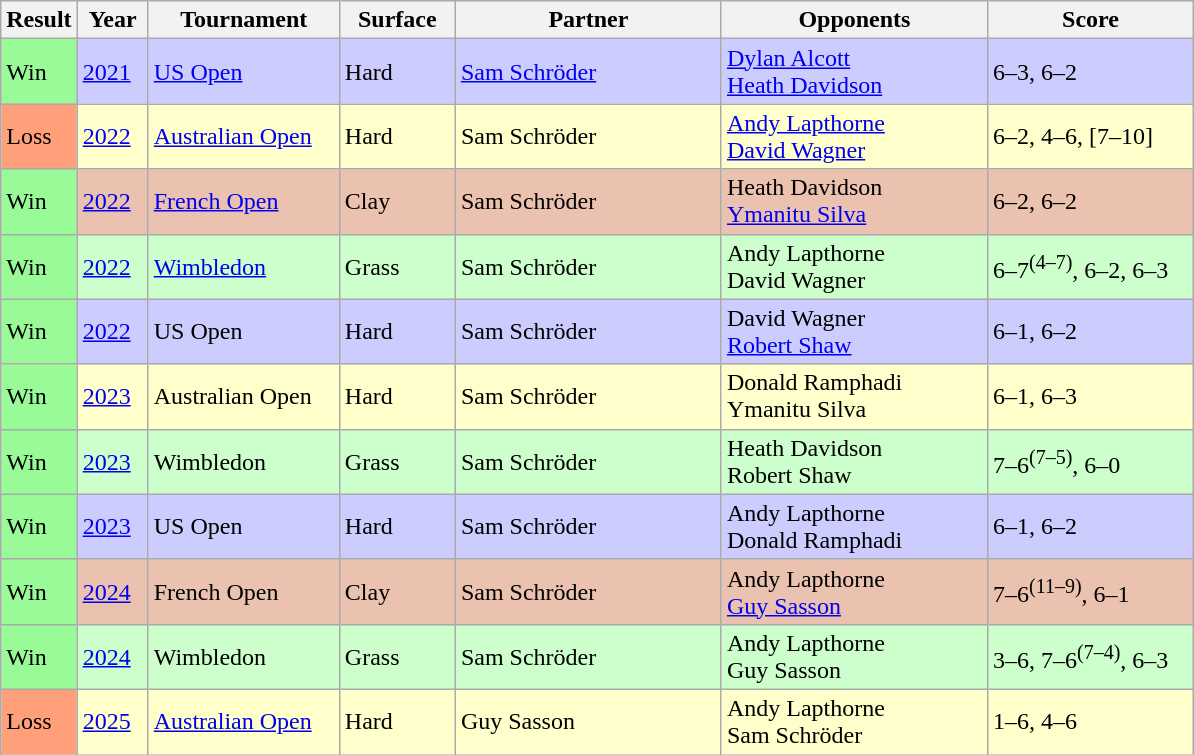<table class="sortable wikitable">
<tr>
<th>Result</th>
<th style="width:40px">Year</th>
<th style="width:120px">Tournament</th>
<th style="width:70px">Surface</th>
<th style="width:170px">Partner</th>
<th style="width:170px">Opponents</th>
<th style="width:130px" class="unsortable">Score</th>
</tr>
<tr style="background:#ccf;">
<td style="background:#98fb98;">Win</td>
<td><a href='#'>2021</a></td>
<td><a href='#'>US Open</a></td>
<td>Hard</td>
<td> <a href='#'>Sam Schröder</a></td>
<td> <a href='#'>Dylan Alcott</a><br> <a href='#'>Heath Davidson</a></td>
<td>6–3, 6–2</td>
</tr>
<tr style="background:#ffc;">
<td style="background:#ffa07a;">Loss</td>
<td><a href='#'>2022</a></td>
<td><a href='#'>Australian Open</a></td>
<td>Hard</td>
<td> Sam Schröder</td>
<td> <a href='#'>Andy Lapthorne</a><br> <a href='#'>David Wagner</a></td>
<td>6–2, 4–6, [7–10]</td>
</tr>
<tr style="background:#ebc2af;">
<td style="background:#98fb98;">Win</td>
<td><a href='#'>2022</a></td>
<td><a href='#'>French Open</a></td>
<td>Clay</td>
<td> Sam Schröder</td>
<td> Heath Davidson<br> <a href='#'>Ymanitu Silva</a></td>
<td>6–2, 6–2</td>
</tr>
<tr style="background:#cfc;">
<td style="background:#98fb98">Win</td>
<td><a href='#'>2022</a></td>
<td><a href='#'>Wimbledon</a></td>
<td>Grass</td>
<td> Sam Schröder</td>
<td> Andy Lapthorne<br> David Wagner</td>
<td>6–7<sup>(4–7)</sup>, 6–2, 6–3</td>
</tr>
<tr style="background:#ccf;">
<td style="background:#98fb98;">Win</td>
<td><a href='#'>2022</a></td>
<td>US Open</td>
<td>Hard</td>
<td> Sam Schröder</td>
<td> David Wagner <br> <a href='#'>Robert Shaw</a></td>
<td>6–1, 6–2</td>
</tr>
<tr style="background:#ffc;">
<td style="background:#98fb98;">Win</td>
<td><a href='#'>2023</a></td>
<td>Australian Open</td>
<td>Hard</td>
<td> Sam Schröder</td>
<td> Donald Ramphadi <br> Ymanitu Silva</td>
<td>6–1, 6–3</td>
</tr>
<tr style="background:#cfc;">
<td style="background:#98fb98">Win</td>
<td><a href='#'>2023</a></td>
<td>Wimbledon</td>
<td>Grass</td>
<td> Sam Schröder</td>
<td> Heath Davidson<br> Robert Shaw</td>
<td>7–6<sup>(7–5)</sup>, 6–0</td>
</tr>
<tr style="background:#ccf;">
<td style="background:#98fb98;">Win</td>
<td><a href='#'>2023</a></td>
<td>US Open</td>
<td>Hard</td>
<td> Sam Schröder</td>
<td> Andy Lapthorne<br> Donald Ramphadi</td>
<td>6–1, 6–2</td>
</tr>
<tr style="background:#ebc2af;">
<td style="background:#98fb98;">Win</td>
<td><a href='#'>2024</a></td>
<td>French Open</td>
<td>Clay</td>
<td> Sam Schröder</td>
<td> Andy Lapthorne<br> <a href='#'>Guy Sasson</a></td>
<td>7–6<sup>(11–9)</sup>, 6–1</td>
</tr>
<tr style="background:#cfc;">
<td style="background:#98fb98">Win</td>
<td><a href='#'>2024</a></td>
<td>Wimbledon</td>
<td>Grass</td>
<td> Sam Schröder</td>
<td> Andy Lapthorne<br> Guy Sasson</td>
<td>3–6, 7–6<sup>(7–4)</sup>, 6–3</td>
</tr>
<tr style="background:#ffc;">
<td style=background:#ffa07a;">Loss</td>
<td><a href='#'>2025</a></td>
<td><a href='#'>Australian Open</a></td>
<td>Hard</td>
<td> Guy Sasson</td>
<td> Andy Lapthorne<br> Sam Schröder</td>
<td>1–6, 4–6</td>
</tr>
</table>
